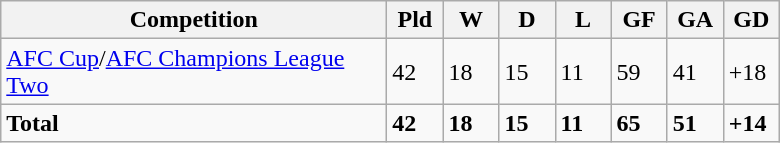<table class="wikitable">
<tr>
<th width="250">Competition</th>
<th width="30">Pld</th>
<th width="30">W</th>
<th width="30">D</th>
<th width="30">L</th>
<th width="30">GF</th>
<th width="30">GA</th>
<th width="30">GD</th>
</tr>
<tr>
<td><a href='#'>AFC Cup</a>/<a href='#'>AFC Champions League Two</a></td>
<td>42</td>
<td>18</td>
<td>15</td>
<td>11</td>
<td>59</td>
<td>41</td>
<td>+18</td>
</tr>
<tr>
<td><strong>Total</strong></td>
<td><strong>42</strong></td>
<td><strong>18</strong></td>
<td><strong>15</strong></td>
<td><strong>11</strong></td>
<td><strong>65</strong></td>
<td><strong>51</strong></td>
<td><strong>+14</strong></td>
</tr>
</table>
